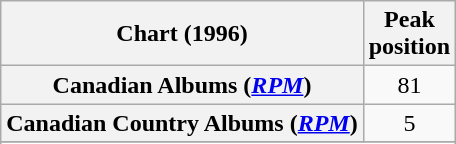<table class="wikitable sortable plainrowheaders" style="text-align:center">
<tr>
<th scope="col">Chart (1996)</th>
<th scope="col">Peak<br>position</th>
</tr>
<tr>
<th scope="row">Canadian Albums (<em><a href='#'>RPM</a></em>)</th>
<td>81</td>
</tr>
<tr>
<th scope="row">Canadian Country Albums (<em><a href='#'>RPM</a></em>)</th>
<td>5</td>
</tr>
<tr>
</tr>
<tr>
</tr>
</table>
